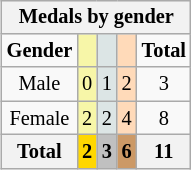<table class="wikitable" style="font-size:85%; float:right">
<tr style="background:#efefef;">
<th colspan=5>Medals by gender</th>
</tr>
<tr align=center>
<td><strong>Gender</strong></td>
<td style="background:#f7f6a8;"></td>
<td style="background:#dce5e5;"></td>
<td style="background:#ffdab9;"></td>
<td><strong>Total</strong></td>
</tr>
<tr align=center>
<td>Male</td>
<td style="background:#F7F6A8;">0</td>
<td style="background:#DCE5E5;">1</td>
<td style="background:#FFDAB9;">2</td>
<td>3</td>
</tr>
<tr align=center>
<td>Female</td>
<td style="background:#F7F6A8;">2</td>
<td style="background:#DCE5E5;">2</td>
<td style="background:#FFDAB9;">4</td>
<td>8</td>
</tr>
<tr align=center>
<th>Total</th>
<th style="background:gold;">2</th>
<th style="background:silver;">3</th>
<th style="background:#c96;">6</th>
<th>11</th>
</tr>
</table>
